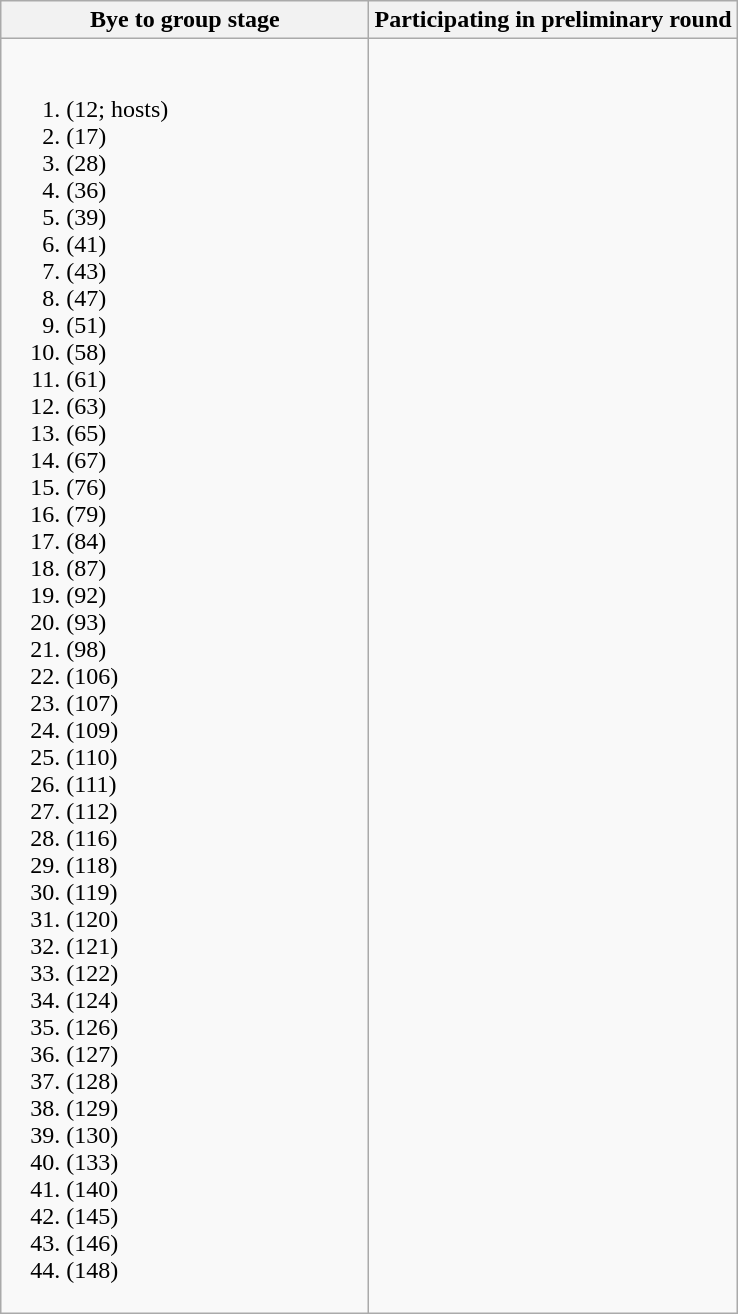<table class="wikitable">
<tr>
<th colspan="1" width="50%">Bye to group stage</th>
<th colspan="1" width="50%">Participating in preliminary round</th>
</tr>
<tr valign="top">
<td><br><ol><li> (12; hosts)</li><li> (17)</li><li> (28)</li><li> (36)</li><li> (39)</li><li> (41)</li><li> (43)</li><li> (47)</li><li> (51)</li><li> (58)</li><li> (61)</li><li> (63)</li><li> (65)</li><li> (67)</li><li> (76)</li><li> (79)</li><li> (84)</li><li> (87)</li><li> (92)</li><li> (93)</li><li> (98)</li><li> (106)</li><li> (107)</li><li> (109)</li><li> (110)</li><li> (111)</li><li> (112)</li><li> (116)</li><li> (118)</li><li> (119)</li><li> (120)</li><li> (121)</li><li> (122)</li><li> (124)</li><li> (126)</li><li> (127)</li><li> (128)</li><li> (129)</li><li> (130)</li><li> (133)</li><li> (140)</li><li> (145)</li><li> (146)</li><li> (148)</li></ol></td>
<td></td>
</tr>
</table>
